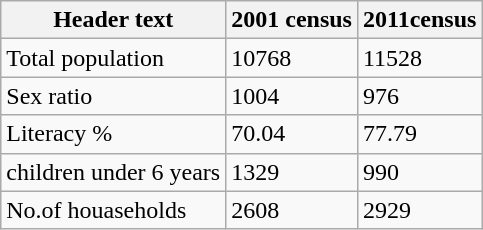<table class="wikitable">
<tr>
<th>Header text</th>
<th>2001 census</th>
<th>2011census</th>
</tr>
<tr>
<td>Total population</td>
<td>10768</td>
<td>11528</td>
</tr>
<tr>
<td>Sex ratio</td>
<td>1004</td>
<td>976</td>
</tr>
<tr>
<td>Literacy %</td>
<td>70.04</td>
<td>77.79</td>
</tr>
<tr>
<td>children under 6 years</td>
<td>1329</td>
<td>990</td>
</tr>
<tr>
<td>No.of houaseholds</td>
<td>2608</td>
<td>2929</td>
</tr>
</table>
